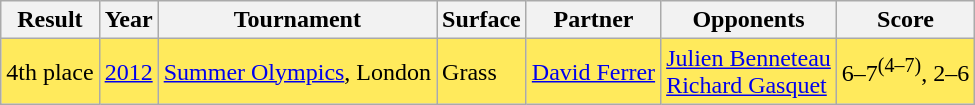<table class="sortable wikitable">
<tr>
<th>Result</th>
<th>Year</th>
<th>Tournament</th>
<th>Surface</th>
<th>Partner</th>
<th>Opponents</th>
<th class="unsortable">Score</th>
</tr>
<tr bgcolor=FFEA5C>
<td>4th place</td>
<td><a href='#'>2012</a></td>
<td><a href='#'>Summer Olympics</a>, London</td>
<td>Grass</td>
<td> <a href='#'>David Ferrer</a></td>
<td> <a href='#'>Julien Benneteau</a><br> <a href='#'>Richard Gasquet</a></td>
<td>6–7<sup>(4–7)</sup>, 2–6</td>
</tr>
</table>
